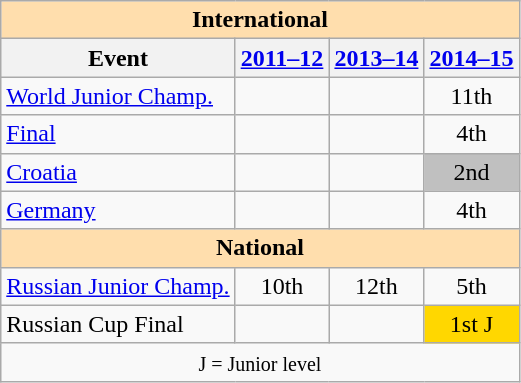<table class="wikitable" style="text-align:center">
<tr>
<th style="background-color: #ffdead; " colspan=4 align=center>International</th>
</tr>
<tr>
<th>Event</th>
<th><a href='#'>2011–12</a> <br></th>
<th><a href='#'>2013–14</a> <br></th>
<th><a href='#'>2014–15</a> <br></th>
</tr>
<tr>
<td align=left><a href='#'>World Junior Champ.</a></td>
<td></td>
<td></td>
<td>11th</td>
</tr>
<tr>
<td align=left> <a href='#'>Final</a></td>
<td></td>
<td></td>
<td>4th</td>
</tr>
<tr>
<td align=left> <a href='#'>Croatia</a></td>
<td></td>
<td></td>
<td bgcolor=silver>2nd</td>
</tr>
<tr>
<td align=left> <a href='#'>Germany</a></td>
<td></td>
<td></td>
<td>4th</td>
</tr>
<tr>
<th style="background-color: #ffdead; " colspan=4 align=center>National</th>
</tr>
<tr>
<td align=left><a href='#'>Russian Junior Champ.</a></td>
<td>10th</td>
<td>12th</td>
<td>5th</td>
</tr>
<tr>
<td align=left>Russian Cup Final</td>
<td></td>
<td></td>
<td bgcolor=gold>1st J</td>
</tr>
<tr>
<td colspan=4 align=center><small> J = Junior level </small></td>
</tr>
</table>
